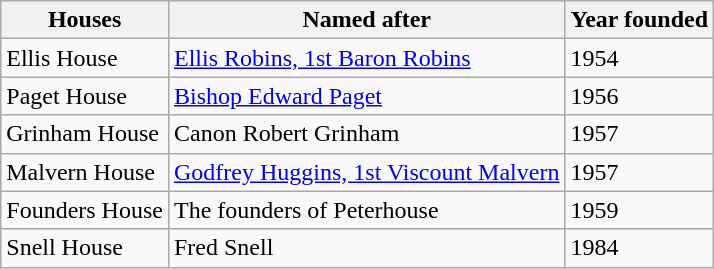<table border"1" style="border-collapse:collapse;" class="wikitable">
<tr>
<th>Houses</th>
<th>Named after</th>
<th>Year founded</th>
</tr>
<tr>
<td>Ellis House</td>
<td><a href='#'>Ellis Robins, 1st Baron Robins</a></td>
<td>1954</td>
</tr>
<tr>
<td>Paget House</td>
<td><a href='#'>Bishop Edward Paget</a></td>
<td>1956</td>
</tr>
<tr>
<td>Grinham House</td>
<td>Canon Robert Grinham</td>
<td>1957</td>
</tr>
<tr>
<td>Malvern House</td>
<td><a href='#'>Godfrey Huggins, 1st Viscount Malvern</a></td>
<td>1957</td>
</tr>
<tr>
<td>Founders House</td>
<td>The founders of Peterhouse</td>
<td>1959</td>
</tr>
<tr>
<td>Snell House</td>
<td>Fred Snell</td>
<td>1984</td>
</tr>
</table>
